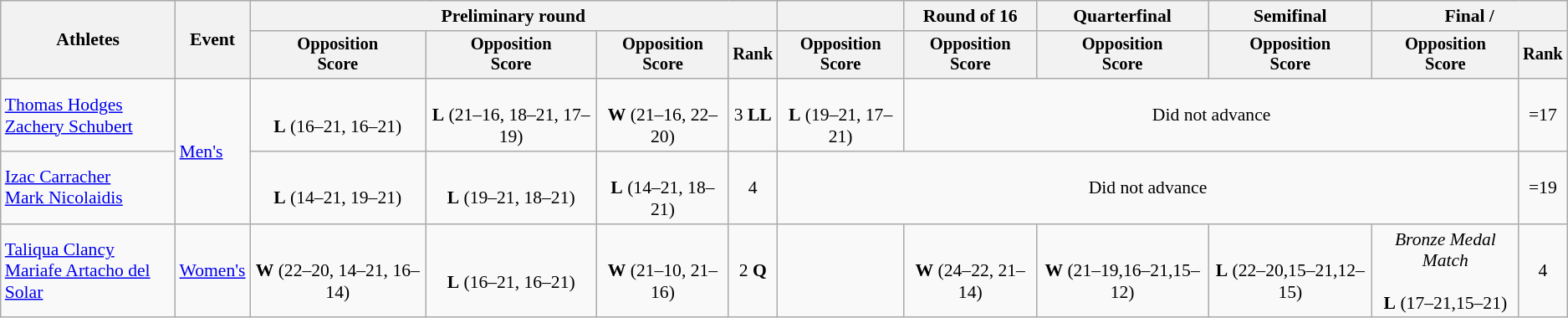<table class=wikitable style=font-size:90%;text-align:center>
<tr>
<th rowspan=2>Athletes</th>
<th rowspan=2>Event</th>
<th colspan=4>Preliminary round</th>
<th></th>
<th>Round of 16</th>
<th>Quarterfinal</th>
<th>Semifinal</th>
<th colspan=2>Final / </th>
</tr>
<tr style=font-size:95%>
<th>Opposition<br>Score</th>
<th>Opposition<br>Score</th>
<th>Opposition<br>Score</th>
<th>Rank</th>
<th>Opposition<br>Score</th>
<th>Opposition<br>Score</th>
<th>Opposition<br>Score</th>
<th>Opposition<br>Score</th>
<th>Opposition<br>Score</th>
<th>Rank</th>
</tr>
<tr>
<td align=left><a href='#'>Thomas Hodges</a><br><a href='#'>Zachery Schubert</a></td>
<td rowspan=2 align=left><a href='#'>Men's</a></td>
<td><br><strong>L</strong> (16–21, 16–21)</td>
<td><br><strong>L</strong> (21–16, 18–21, 17–19)</td>
<td><br><strong>W</strong> (21–16, 22–20)</td>
<td>3 <strong>LL</strong></td>
<td><br><strong>L</strong> (19–21, 17–21)</td>
<td colspan=4>Did not advance</td>
<td>=17</td>
</tr>
<tr>
<td align=left><a href='#'>Izac Carracher</a><br><a href='#'>Mark Nicolaidis</a></td>
<td><br><strong>L</strong> (14–21, 19–21)</td>
<td><br><strong>L</strong> (19–21, 18–21)</td>
<td><br><strong>L</strong> (14–21, 18–21)</td>
<td>4</td>
<td colspan=5>Did not advance</td>
<td>=19</td>
</tr>
<tr>
<td align=left><a href='#'>Taliqua Clancy</a><br><a href='#'>Mariafe Artacho del Solar</a></td>
<td align=left><a href='#'>Women's</a></td>
<td><br> <strong>W</strong> (22–20, 14–21, 16–14)</td>
<td><br><strong>L</strong> (16–21, 16–21)</td>
<td><br><strong>W</strong> (21–10, 21–16)</td>
<td>2 <strong>Q</strong></td>
<td></td>
<td><br><strong>W</strong> (24–22, 21–14)</td>
<td><br><strong>W</strong> (21–19,16–21,15–12)</td>
<td><br><strong>L</strong> (22–20,15–21,12–15)</td>
<td><em>Bronze Medal Match</em><br><br><strong>L</strong> (17–21,15–21)</td>
<td>4</td>
</tr>
</table>
